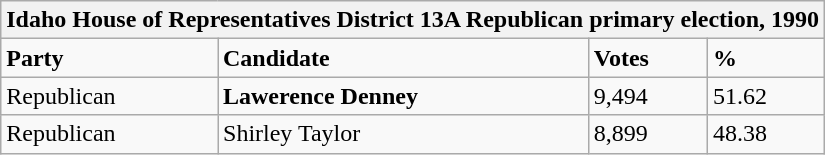<table class="wikitable">
<tr>
<th colspan="4">Idaho House of Representatives District 13A Republican primary election, 1990</th>
</tr>
<tr>
<td><strong>Party</strong></td>
<td><strong>Candidate</strong></td>
<td><strong>Votes</strong></td>
<td><strong>%</strong></td>
</tr>
<tr>
<td>Republican</td>
<td><strong>Lawerence Denney</strong></td>
<td>9,494</td>
<td>51.62</td>
</tr>
<tr>
<td>Republican</td>
<td>Shirley Taylor</td>
<td>8,899</td>
<td>48.38</td>
</tr>
</table>
